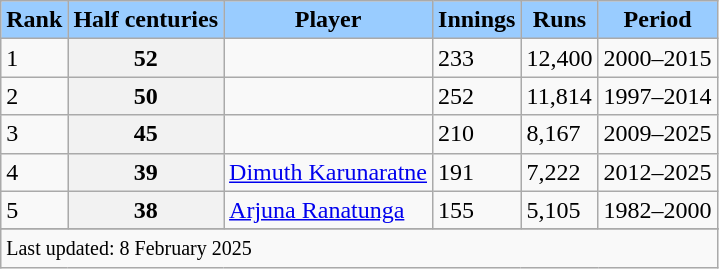<table class="wikitable plainrowheaders sortable">
<tr>
<th scope=col style="background:#9cf;">Rank</th>
<th scope=col style="background:#9cf;">Half centuries</th>
<th scope=col style="background:#9cf;">Player</th>
<th scope=col style="background:#9cf;">Innings</th>
<th scope=col style="background:#9cf;">Runs</th>
<th scope=col style="background:#9cf;">Period</th>
</tr>
<tr>
<td>1</td>
<th>52</th>
<td></td>
<td>233</td>
<td>12,400</td>
<td>2000–2015</td>
</tr>
<tr>
<td>2</td>
<th>50</th>
<td></td>
<td>252</td>
<td>11,814</td>
<td>1997–2014</td>
</tr>
<tr>
<td>3</td>
<th>45</th>
<td></td>
<td>210</td>
<td>8,167</td>
<td>2009–2025</td>
</tr>
<tr>
<td>4</td>
<th>39</th>
<td><a href='#'>Dimuth Karunaratne</a></td>
<td>191</td>
<td>7,222</td>
<td>2012–2025</td>
</tr>
<tr>
<td>5</td>
<th>38</th>
<td><a href='#'>Arjuna Ranatunga</a></td>
<td>155</td>
<td>5,105</td>
<td>1982–2000</td>
</tr>
<tr>
</tr>
<tr class=sortbottom>
<td colspan=6><small>Last updated: 8 February 2025</small></td>
</tr>
</table>
